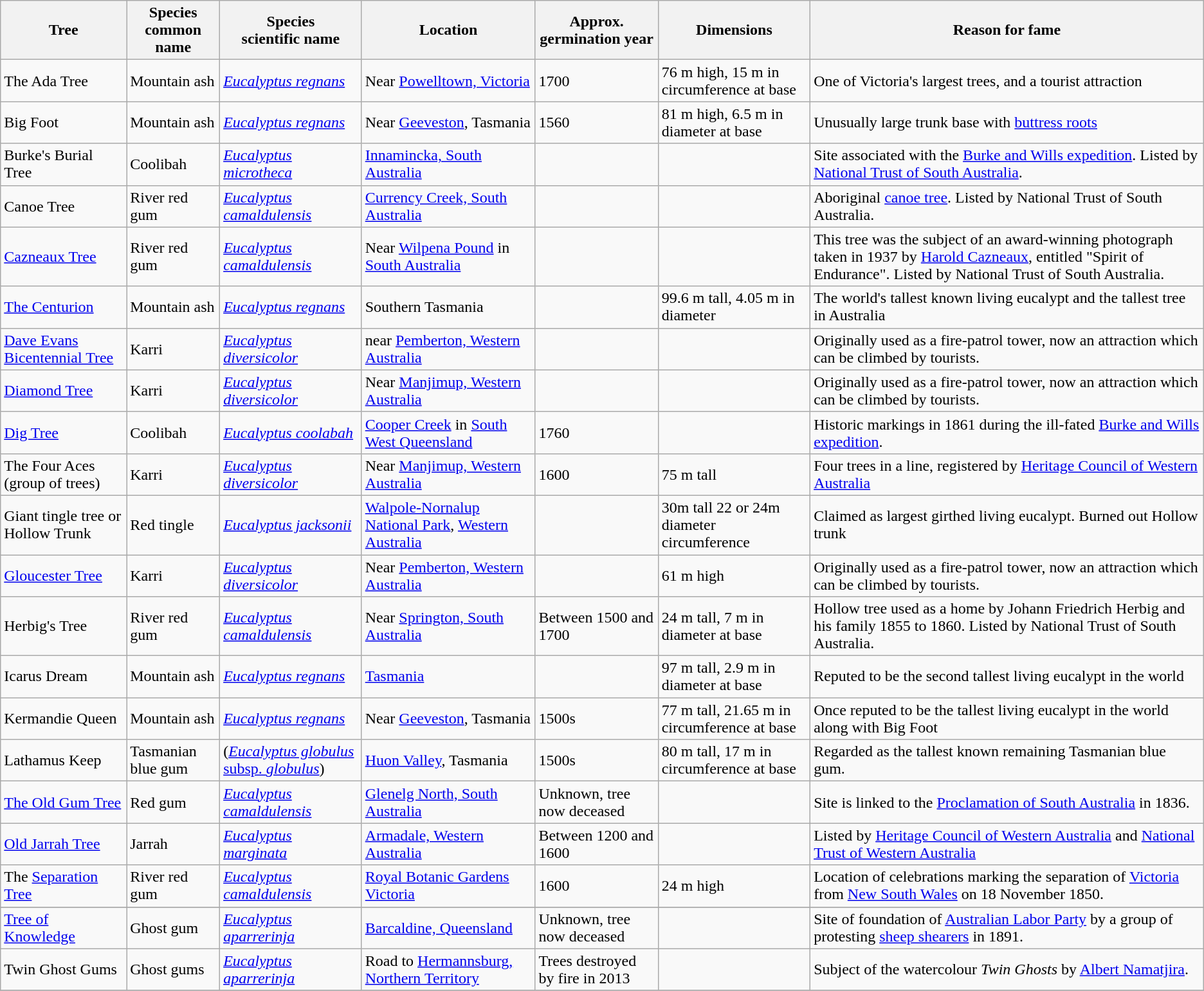<table class="wikitable">
<tr>
<th>Tree</th>
<th>Species<br>common name</th>
<th>Species<br>scientific name</th>
<th>Location</th>
<th>Approx.<br>germination year</th>
<th>Dimensions</th>
<th>Reason for fame</th>
</tr>
<tr>
<td>The Ada Tree </td>
<td>Mountain ash</td>
<td><em><a href='#'>Eucalyptus regnans</a></em></td>
<td>Near <a href='#'>Powelltown, Victoria</a></td>
<td>1700</td>
<td>76 m high, 15 m in circumference at base</td>
<td>One of Victoria's largest trees, and a tourist attraction</td>
</tr>
<tr>
<td>Big Foot</td>
<td>Mountain ash</td>
<td><em><a href='#'>Eucalyptus regnans</a></em></td>
<td>Near <a href='#'>Geeveston</a>, Tasmania</td>
<td>1560</td>
<td>81 m high, 6.5 m in diameter at base</td>
<td>Unusually large trunk base with <a href='#'>buttress roots</a></td>
</tr>
<tr>
<td>Burke's Burial Tree</td>
<td>Coolibah</td>
<td><em><a href='#'>Eucalyptus microtheca</a></em></td>
<td><a href='#'>Innamincka, South Australia</a></td>
<td></td>
<td></td>
<td>Site associated with the <a href='#'>Burke and Wills expedition</a>. Listed by <a href='#'>National Trust of South Australia</a>.</td>
</tr>
<tr>
<td>Canoe Tree</td>
<td>River red gum</td>
<td><em><a href='#'>Eucalyptus camaldulensis</a></em></td>
<td><a href='#'>Currency Creek, South Australia</a></td>
<td></td>
<td></td>
<td>Aboriginal <a href='#'>canoe tree</a>. Listed by National Trust of South Australia.</td>
</tr>
<tr>
<td><a href='#'>Cazneaux Tree</a></td>
<td>River red gum</td>
<td><em><a href='#'>Eucalyptus camaldulensis</a></em></td>
<td>Near <a href='#'>Wilpena Pound</a> in <a href='#'>South Australia</a></td>
<td></td>
<td></td>
<td>This tree was the subject of an award-winning photograph taken in 1937 by <a href='#'>Harold Cazneaux</a>, entitled "Spirit of Endurance". Listed by National Trust of South Australia.</td>
</tr>
<tr>
<td><a href='#'>The Centurion</a></td>
<td>Mountain ash</td>
<td><em><a href='#'>Eucalyptus regnans</a></em></td>
<td>Southern Tasmania</td>
<td></td>
<td>99.6 m tall, 4.05 m in diameter</td>
<td>The world's tallest known living eucalypt and the tallest tree in Australia</td>
</tr>
<tr>
<td><a href='#'>Dave Evans Bicentennial Tree</a></td>
<td>Karri</td>
<td><em><a href='#'>Eucalyptus diversicolor</a></em></td>
<td>near <a href='#'>Pemberton, Western Australia</a></td>
<td></td>
<td></td>
<td>Originally used as a fire-patrol tower, now an attraction which can be climbed by tourists.</td>
</tr>
<tr>
<td><a href='#'>Diamond Tree</a></td>
<td>Karri</td>
<td><em><a href='#'>Eucalyptus diversicolor</a></em></td>
<td>Near <a href='#'>Manjimup, Western Australia</a></td>
<td></td>
<td></td>
<td>Originally used as a fire-patrol tower, now an attraction which can be climbed by tourists.</td>
</tr>
<tr>
<td><a href='#'>Dig Tree</a></td>
<td>Coolibah</td>
<td><em><a href='#'>Eucalyptus coolabah</a></em></td>
<td><a href='#'>Cooper Creek</a> in <a href='#'>South West Queensland</a></td>
<td>1760</td>
<td></td>
<td>Historic markings in 1861 during the ill-fated <a href='#'>Burke and Wills expedition</a>.</td>
</tr>
<tr>
<td>The Four Aces (group of trees)</td>
<td>Karri</td>
<td><em><a href='#'>Eucalyptus diversicolor</a></em></td>
<td>Near <a href='#'>Manjimup, Western Australia</a></td>
<td>1600</td>
<td>75 m tall</td>
<td>Four trees in a line, registered by <a href='#'>Heritage Council of Western Australia</a></td>
</tr>
<tr>
<td>Giant tingle tree or Hollow Trunk</td>
<td>Red tingle</td>
<td><em><a href='#'>Eucalyptus jacksonii</a></em></td>
<td><a href='#'>Walpole-Nornalup National Park</a>, <a href='#'>Western Australia</a></td>
<td></td>
<td>30m tall 22 or 24m diameter circumference</td>
<td>Claimed as largest girthed living eucalypt. Burned out Hollow trunk</td>
</tr>
<tr>
<td><a href='#'>Gloucester Tree</a></td>
<td>Karri</td>
<td><em><a href='#'>Eucalyptus diversicolor</a></em></td>
<td>Near <a href='#'>Pemberton, Western Australia</a></td>
<td></td>
<td>61 m high</td>
<td>Originally used as a fire-patrol tower, now an attraction which can be climbed by tourists.</td>
</tr>
<tr>
<td>Herbig's Tree</td>
<td>River red gum</td>
<td><em><a href='#'>Eucalyptus camaldulensis</a></em></td>
<td>Near <a href='#'>Springton, South Australia</a></td>
<td>Between 1500 and 1700</td>
<td>24 m tall, 7 m in diameter at base</td>
<td>Hollow tree used as a home by Johann Friedrich Herbig and his family 1855 to 1860. Listed by National Trust of South Australia.</td>
</tr>
<tr>
<td>Icarus Dream</td>
<td>Mountain ash</td>
<td><em><a href='#'>Eucalyptus regnans</a></em></td>
<td><a href='#'>Tasmania</a></td>
<td></td>
<td>97 m tall, 2.9 m in diameter at base</td>
<td>Reputed to be the second tallest living eucalypt in the world</td>
</tr>
<tr>
<td>Kermandie Queen</td>
<td>Mountain ash</td>
<td><em><a href='#'>Eucalyptus regnans</a></em></td>
<td>Near <a href='#'>Geeveston</a>, Tasmania</td>
<td>1500s</td>
<td>77 m tall, 21.65 m in circumference at base</td>
<td>Once reputed to be the tallest living eucalypt in the world along with Big Foot</td>
</tr>
<tr>
<td>Lathamus Keep</td>
<td>Tasmanian blue gum</td>
<td>(<a href='#'><em>Eucalyptus globulus</em> subsp. <em>globulus</em></a>)</td>
<td><a href='#'>Huon Valley</a>, Tasmania</td>
<td>1500s</td>
<td>80 m tall, 17 m in circumference at base</td>
<td>Regarded as the tallest known remaining Tasmanian blue gum.</td>
</tr>
<tr>
<td><a href='#'>The Old Gum Tree</a></td>
<td>Red gum</td>
<td><em><a href='#'>Eucalyptus camaldulensis</a></em></td>
<td><a href='#'>Glenelg North, South Australia</a></td>
<td>Unknown, tree now deceased</td>
<td></td>
<td>Site is linked to the <a href='#'>Proclamation of South Australia</a> in 1836.</td>
</tr>
<tr>
<td><a href='#'>Old Jarrah Tree</a></td>
<td>Jarrah</td>
<td><em><a href='#'>Eucalyptus marginata</a></em></td>
<td><a href='#'>Armadale, Western Australia</a></td>
<td>Between 1200 and 1600</td>
<td></td>
<td>Listed by <a href='#'>Heritage Council of Western Australia</a> and <a href='#'>National Trust of Western Australia</a></td>
</tr>
<tr>
<td>The <a href='#'>Separation Tree</a></td>
<td>River red gum</td>
<td><em><a href='#'>Eucalyptus camaldulensis</a></em></td>
<td><a href='#'>Royal Botanic Gardens Victoria</a></td>
<td>1600</td>
<td>24 m high</td>
<td>Location of celebrations marking the separation of <a href='#'>Victoria</a> from <a href='#'>New South Wales</a> on 18 November 1850.</td>
</tr>
<tr>
</tr>
<tr>
<td><a href='#'>Tree of Knowledge</a></td>
<td>Ghost gum</td>
<td><em><a href='#'>Eucalyptus aparrerinja</a></em></td>
<td><a href='#'>Barcaldine, Queensland</a></td>
<td>Unknown, tree now deceased</td>
<td></td>
<td>Site of foundation of <a href='#'>Australian Labor Party</a> by a group of protesting <a href='#'>sheep shearers</a> in 1891.</td>
</tr>
<tr>
<td>Twin Ghost Gums</td>
<td>Ghost gums</td>
<td><em><a href='#'>Eucalyptus aparrerinja</a></em></td>
<td>Road to <a href='#'>Hermannsburg, Northern Territory</a></td>
<td>Trees destroyed by fire in 2013</td>
<td></td>
<td>Subject of the watercolour <em>Twin Ghosts</em> by <a href='#'>Albert Namatjira</a>.</td>
</tr>
<tr>
</tr>
</table>
